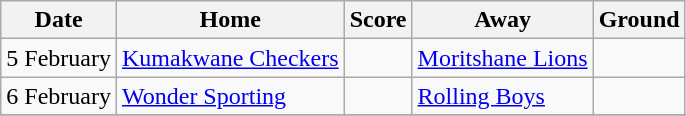<table class="wikitable">
<tr>
<th>Date</th>
<th>Home</th>
<th>Score</th>
<th>Away</th>
<th>Ground</th>
</tr>
<tr>
<td>5 February</td>
<td><a href='#'>Kumakwane Checkers</a></td>
<td></td>
<td><a href='#'>Moritshane Lions</a></td>
<td></td>
</tr>
<tr>
<td>6 February</td>
<td><a href='#'>Wonder Sporting</a></td>
<td></td>
<td><a href='#'>Rolling Boys</a></td>
<td></td>
</tr>
<tr>
</tr>
</table>
